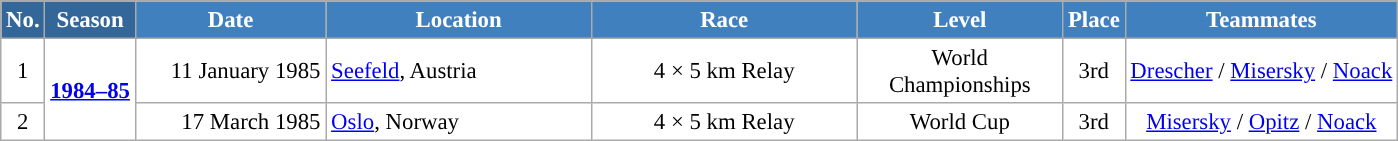<table class="wikitable sortable" style="font-size:95%; text-align:center; border:grey solid 1px; border-collapse:collapse; background:#ffffff;">
<tr style="background:#efefef;">
<th style="background-color:#369; color:white;">No.</th>
<th style="background-color:#369; color:white;">Season</th>
<th style="background-color:#4180be; color:white; width:120px;">Date</th>
<th style="background-color:#4180be; color:white; width:170px;">Location</th>
<th style="background-color:#4180be; color:white; width:170px;">Race</th>
<th style="background-color:#4180be; color:white; width:130px;">Level</th>
<th style="background-color:#4180be; color:white;">Place</th>
<th style="background-color:#4180be; color:white;">Teammates</th>
</tr>
<tr>
<td align=center>1</td>
<td rowspan=2 align=center><strong><a href='#'>1984–85</a></strong></td>
<td align=right>11 January 1985</td>
<td align=left> <a href='#'>Seefeld</a>, Austria</td>
<td>4 × 5 km Relay</td>
<td>World Championships</td>
<td>3rd</td>
<td><a href='#'>Drescher</a> / <a href='#'>Misersky</a> / <a href='#'>Noack</a></td>
</tr>
<tr>
<td align=center>2</td>
<td align=right>17 March 1985</td>
<td align=left> <a href='#'>Oslo</a>, Norway</td>
<td>4 × 5 km Relay</td>
<td>World Cup</td>
<td>3rd</td>
<td><a href='#'>Misersky</a> / <a href='#'>Opitz</a> / <a href='#'>Noack</a></td>
</tr>
</table>
